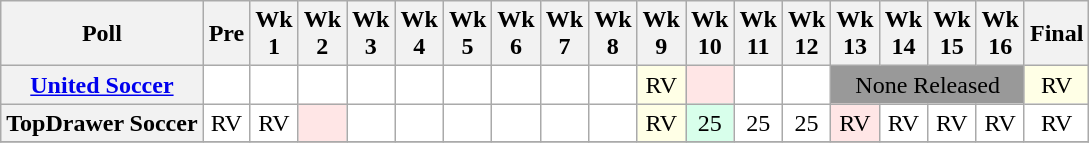<table class="wikitable" style="white-space:nowrap;text-align:center;">
<tr>
<th>Poll</th>
<th>Pre</th>
<th>Wk<br>1</th>
<th>Wk<br>2</th>
<th>Wk<br>3</th>
<th>Wk<br>4</th>
<th>Wk<br>5</th>
<th>Wk<br>6</th>
<th>Wk<br>7</th>
<th>Wk<br>8</th>
<th>Wk<br>9</th>
<th>Wk<br>10</th>
<th>Wk<br>11</th>
<th>Wk<br>12</th>
<th>Wk<br>13</th>
<th>Wk<br>14</th>
<th>Wk<br>15</th>
<th>Wk<br>16</th>
<th>Final<br></th>
</tr>
<tr>
<th><a href='#'>United Soccer</a></th>
<td style="background:#FFFFFF;"></td>
<td style="background:#FFFFFF;"></td>
<td style="background:#FFFFFF;"></td>
<td style="background:#FFFFFF;"></td>
<td style="background:#FFFFFF;"></td>
<td style="background:#FFFFFF;"></td>
<td style="background:#FFFFFF;"></td>
<td style="background:#FFFFFF;"></td>
<td style="background:#FFFFFF;"></td>
<td style="background:#FFFFE6;">RV</td>
<td style="background:#FFE6E6;"></td>
<td style="background:#FFFFFF;"></td>
<td style="background:#FFFFFF;"></td>
<td colspan=4 style="background:#999;">None Released</td>
<td style="background:#FFFFE6;">RV</td>
</tr>
<tr>
<th>TopDrawer Soccer </th>
<td style="background:#FFFFFF;">RV</td>
<td style="background:#FFFFFF;">RV</td>
<td style="background:#FFE6E6;"></td>
<td style="background:#FFFFFF;"></td>
<td style="background:#FFFFFF;"></td>
<td style="background:#FFFFFF;"></td>
<td style="background:#FFFFFF;"></td>
<td style="background:#FFFFFF;"></td>
<td style="background:#FFFFFF;"></td>
<td style="background:#FFFFE6;">RV</td>
<td style="background:#D8FFEB;">25</td>
<td style="background:#FFFFFF;">25</td>
<td style="background:#FFFFFF;">25</td>
<td style="background:#FFE6E6;">RV</td>
<td style="background:#FFFFFF;">RV</td>
<td style="background:#FFFFFF;">RV</td>
<td style="background:#FFFFFF;">RV</td>
<td style="background:#FFFFFF;">RV</td>
</tr>
<tr>
</tr>
</table>
